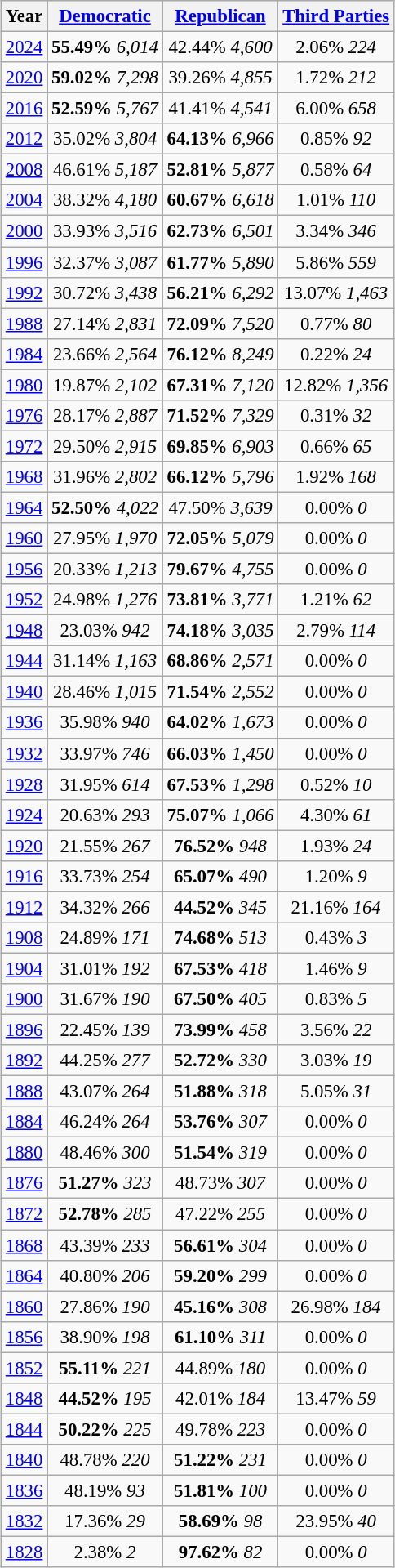<table class="wikitable"  style="float:center; margin:1em; font-size:95%;">
<tr style="background:lightgrey;">
<th>Year</th>
<th><a href='#'>Democratic</a></th>
<th><a href='#'>Republican</a></th>
<th><a href='#'>Third Parties</a></th>
</tr>
<tr>
<td align="center" ><a href='#'>2024</a></td>
<td align="center" ><strong>55.49%</strong> <em>6,014</em></td>
<td align="center" >42.44% <em>4,600</em></td>
<td align="center" >2.06% <em>224</em></td>
</tr>
<tr>
<td align="center" ><a href='#'>2020</a></td>
<td align="center" ><strong>59.02%</strong> <em>7,298</em></td>
<td align="center" >39.26% <em>4,855</em></td>
<td align="center" >1.72% <em>212</em></td>
</tr>
<tr>
<td align="center" ><a href='#'>2016</a></td>
<td align="center" ><strong>52.59%</strong> <em>5,767</em></td>
<td align="center" >41.41% <em>4,541</em></td>
<td align="center" >6.00% <em>658</em></td>
</tr>
<tr>
<td align="center" ><a href='#'>2012</a></td>
<td align="center" >35.02% <em>3,804</em></td>
<td align="center" ><strong>64.13%</strong> <em>6,966</em></td>
<td align="center" >0.85% <em>92</em></td>
</tr>
<tr>
<td align="center" ><a href='#'>2008</a></td>
<td align="center" >46.61% <em>5,187</em></td>
<td align="center" ><strong>52.81%</strong> <em>5,877</em></td>
<td align="center" >0.58% <em>64</em></td>
</tr>
<tr>
<td align="center" ><a href='#'>2004</a></td>
<td align="center" >38.32% <em>4,180</em></td>
<td align="center" ><strong>60.67%</strong> <em>6,618</em></td>
<td align="center" >1.01% <em>110</em></td>
</tr>
<tr>
<td align="center" ><a href='#'>2000</a></td>
<td align="center" >33.93% <em>3,516</em></td>
<td align="center" ><strong>62.73%</strong> <em>6,501</em></td>
<td align="center" >3.34% <em>346</em></td>
</tr>
<tr>
<td align="center" ><a href='#'>1996</a></td>
<td align="center" >32.37% <em>3,087</em></td>
<td align="center" ><strong>61.77%</strong> <em>5,890</em></td>
<td align="center" >5.86% <em>559</em></td>
</tr>
<tr>
<td align="center" ><a href='#'>1992</a></td>
<td align="center" >30.72% <em>3,438</em></td>
<td align="center" ><strong>56.21%</strong> <em>6,292</em></td>
<td align="center" >13.07% <em>1,463</em></td>
</tr>
<tr>
<td align="center" ><a href='#'>1988</a></td>
<td align="center" >27.14% <em>2,831</em></td>
<td align="center" ><strong>72.09%</strong> <em>7,520</em></td>
<td align="center" >0.77% <em>80</em></td>
</tr>
<tr>
<td align="center" ><a href='#'>1984</a></td>
<td align="center" >23.66% <em>2,564</em></td>
<td align="center" ><strong>76.12%</strong> <em>8,249</em></td>
<td align="center" >0.22% <em>24</em></td>
</tr>
<tr>
<td align="center" ><a href='#'>1980</a></td>
<td align="center" >19.87% <em>2,102</em></td>
<td align="center" ><strong>67.31%</strong> <em>7,120</em></td>
<td align="center" >12.82% <em>1,356</em></td>
</tr>
<tr>
<td align="center" ><a href='#'>1976</a></td>
<td align="center" >28.17% <em>2,887</em></td>
<td align="center" ><strong>71.52%</strong> <em>7,329</em></td>
<td align="center" >0.31% <em>32</em></td>
</tr>
<tr>
<td align="center" ><a href='#'>1972</a></td>
<td align="center" >29.50% <em>2,915</em></td>
<td align="center" ><strong>69.85%</strong> <em>6,903</em></td>
<td align="center" >0.66% <em>65</em></td>
</tr>
<tr>
<td align="center" ><a href='#'>1968</a></td>
<td align="center" >31.96% <em>2,802</em></td>
<td align="center" ><strong>66.12%</strong> <em>5,796</em></td>
<td align="center" >1.92% <em>168</em></td>
</tr>
<tr>
<td align="center" ><a href='#'>1964</a></td>
<td align="center" ><strong>52.50%</strong> <em>4,022</em></td>
<td align="center" >47.50% <em>3,639</em></td>
<td align="center" >0.00% <em>0</em></td>
</tr>
<tr>
<td align="center" ><a href='#'>1960</a></td>
<td align="center" >27.95% <em>1,970</em></td>
<td align="center" ><strong>72.05%</strong> <em>5,079</em></td>
<td align="center" >0.00% <em>0</em></td>
</tr>
<tr>
<td align="center" ><a href='#'>1956</a></td>
<td align="center" >20.33% <em>1,213</em></td>
<td align="center" ><strong>79.67%</strong> <em>4,755</em></td>
<td align="center" >0.00% <em>0</em></td>
</tr>
<tr>
<td align="center" ><a href='#'>1952</a></td>
<td align="center" >24.98% <em>1,276</em></td>
<td align="center" ><strong>73.81%</strong> <em>3,771</em></td>
<td align="center" >1.21% <em>62</em></td>
</tr>
<tr>
<td align="center" ><a href='#'>1948</a></td>
<td align="center" >23.03% <em>942</em></td>
<td align="center" ><strong>74.18%</strong> <em>3,035</em></td>
<td align="center" >2.79% <em>114</em></td>
</tr>
<tr>
<td align="center" ><a href='#'>1944</a></td>
<td align="center" >31.14% <em>1,163</em></td>
<td align="center" ><strong>68.86%</strong> <em>2,571</em></td>
<td align="center" >0.00% <em>0</em></td>
</tr>
<tr>
<td align="center" ><a href='#'>1940</a></td>
<td align="center" >28.46% <em>1,015</em></td>
<td align="center" ><strong>71.54%</strong> <em>2,552</em></td>
<td align="center" >0.00% <em>0</em></td>
</tr>
<tr>
<td align="center" ><a href='#'>1936</a></td>
<td align="center" >35.98% <em>940</em></td>
<td align="center" ><strong>64.02%</strong> <em>1,673</em></td>
<td align="center" >0.00% <em>0</em></td>
</tr>
<tr>
<td align="center" ><a href='#'>1932</a></td>
<td align="center" >33.97% <em>746</em></td>
<td align="center" ><strong>66.03%</strong> <em>1,450</em></td>
<td align="center" >0.00% <em>0</em></td>
</tr>
<tr>
<td align="center" ><a href='#'>1928</a></td>
<td align="center" >31.95% <em>614</em></td>
<td align="center" ><strong>67.53%</strong> <em>1,298</em></td>
<td align="center" >0.52% <em>10</em></td>
</tr>
<tr>
<td align="center" ><a href='#'>1924</a></td>
<td align="center" >20.63% <em>293</em></td>
<td align="center" ><strong>75.07%</strong> <em>1,066</em></td>
<td align="center" >4.30% <em>61</em></td>
</tr>
<tr>
<td align="center" ><a href='#'>1920</a></td>
<td align="center" >21.55% <em>267</em></td>
<td align="center" ><strong>76.52%</strong> <em>948</em></td>
<td align="center" >1.93% <em>24</em></td>
</tr>
<tr>
<td align="center" ><a href='#'>1916</a></td>
<td align="center" >33.73% <em>254</em></td>
<td align="center" ><strong>65.07%</strong> <em>490</em></td>
<td align="center" >1.20% <em>9</em></td>
</tr>
<tr>
<td align="center" ><a href='#'>1912</a></td>
<td align="center" >34.32% <em>266</em></td>
<td align="center" ><strong>44.52%</strong> <em>345</em></td>
<td align="center" >21.16% <em>164</em></td>
</tr>
<tr>
<td align="center" ><a href='#'>1908</a></td>
<td align="center" >24.89% <em>171</em></td>
<td align="center" ><strong>74.68%</strong> <em>513</em></td>
<td align="center" >0.43% <em>3</em></td>
</tr>
<tr>
<td align="center" ><a href='#'>1904</a></td>
<td align="center" >31.01% <em>192</em></td>
<td align="center" ><strong>67.53%</strong> <em>418</em></td>
<td align="center" >1.46% <em>9</em></td>
</tr>
<tr>
<td align="center" ><a href='#'>1900</a></td>
<td align="center" >31.67% <em>190</em></td>
<td align="center" ><strong>67.50%</strong> <em>405</em></td>
<td align="center" >0.83% <em>5</em></td>
</tr>
<tr>
<td align="center" ><a href='#'>1896</a></td>
<td align="center" >22.45% <em>139</em></td>
<td align="center" ><strong>73.99%</strong> <em>458</em></td>
<td align="center" >3.56% <em>22</em></td>
</tr>
<tr>
<td align="center" ><a href='#'>1892</a></td>
<td align="center" >44.25% <em>277</em></td>
<td align="center" ><strong>52.72%</strong> <em>330</em></td>
<td align="center" >3.03% <em>19</em></td>
</tr>
<tr>
<td align="center" ><a href='#'>1888</a></td>
<td align="center" >43.07% <em>264</em></td>
<td align="center" ><strong>51.88%</strong> <em>318</em></td>
<td align="center" >5.05% <em>31</em></td>
</tr>
<tr>
<td align="center" ><a href='#'>1884</a></td>
<td align="center" >46.24% <em>264</em></td>
<td align="center" ><strong>53.76%</strong> <em>307</em></td>
<td align="center" >0.00% <em>0</em></td>
</tr>
<tr>
<td align="center" ><a href='#'>1880</a></td>
<td align="center" >48.46% <em>300</em></td>
<td align="center" ><strong>51.54%</strong> <em>319</em></td>
<td align="center" >0.00% <em>0</em></td>
</tr>
<tr>
<td align="center" ><a href='#'>1876</a></td>
<td align="center" ><strong>51.27%</strong> <em>323</em></td>
<td align="center" >48.73% <em>307</em></td>
<td align="center" >0.00% <em>0</em></td>
</tr>
<tr>
<td align="center" ><a href='#'>1872</a></td>
<td align="center" ><strong>52.78%</strong> <em>285</em></td>
<td align="center" >47.22% <em>255</em></td>
<td align="center" >0.00% <em>0</em></td>
</tr>
<tr>
<td align="center" ><a href='#'>1868</a></td>
<td align="center" >43.39% <em>233</em></td>
<td align="center" ><strong>56.61%</strong> <em>304</em></td>
<td align="center" >0.00% <em>0</em></td>
</tr>
<tr>
<td align="center" ><a href='#'>1864</a></td>
<td align="center" >40.80% <em>206</em></td>
<td align="center" ><strong>59.20%</strong> <em>299</em></td>
<td align="center" >0.00% <em>0</em></td>
</tr>
<tr>
<td align="center" ><a href='#'>1860</a></td>
<td align="center" >27.86% <em>190</em></td>
<td align="center" ><strong>45.16%</strong> <em>308</em></td>
<td align="center" >26.98% <em>184</em></td>
</tr>
<tr>
<td align="center" ><a href='#'>1856</a></td>
<td align="center" >38.90% <em>198</em></td>
<td align="center" ><strong>61.10%</strong> <em>311</em></td>
<td align="center" >0.00% <em>0</em></td>
</tr>
<tr>
<td align="center" ><a href='#'>1852</a></td>
<td align="center" ><strong>55.11%</strong> <em>221</em></td>
<td align="center" >44.89% <em>180</em></td>
<td align="center" >0.00% <em>0</em></td>
</tr>
<tr>
<td align="center" ><a href='#'>1848</a></td>
<td align="center" ><strong>44.52%</strong> <em>195</em></td>
<td align="center" >42.01% <em>184</em></td>
<td align="center" >13.47% <em>59</em></td>
</tr>
<tr>
<td align="center" ><a href='#'>1844</a></td>
<td align="center" ><strong>50.22%</strong> <em>225</em></td>
<td align="center" >49.78% <em>223</em></td>
<td align="center" >0.00% <em>0</em></td>
</tr>
<tr>
<td align="center" ><a href='#'>1840</a></td>
<td align="center" >48.78% <em>220</em></td>
<td align="center" ><strong>51.22%</strong> <em>231</em></td>
<td align="center" >0.00% <em>0</em></td>
</tr>
<tr>
<td align="center" ><a href='#'>1836</a></td>
<td align="center" >48.19% <em>93</em></td>
<td align="center" ><strong>51.81%</strong> <em>100</em></td>
<td align="center" >0.00% <em>0</em></td>
</tr>
<tr>
<td align="center" ><a href='#'>1832</a></td>
<td align="center" >17.36% <em>29</em></td>
<td align="center" ><strong>58.69%</strong> <em>98</em></td>
<td align="center" >23.95% <em>40</em></td>
</tr>
<tr>
<td align="center" ><a href='#'>1828</a></td>
<td align="center" >2.38% <em>2</em></td>
<td align="center" ><strong>97.62%</strong> <em>82</em></td>
<td align="center" >0.00% <em>0</em></td>
</tr>
</table>
